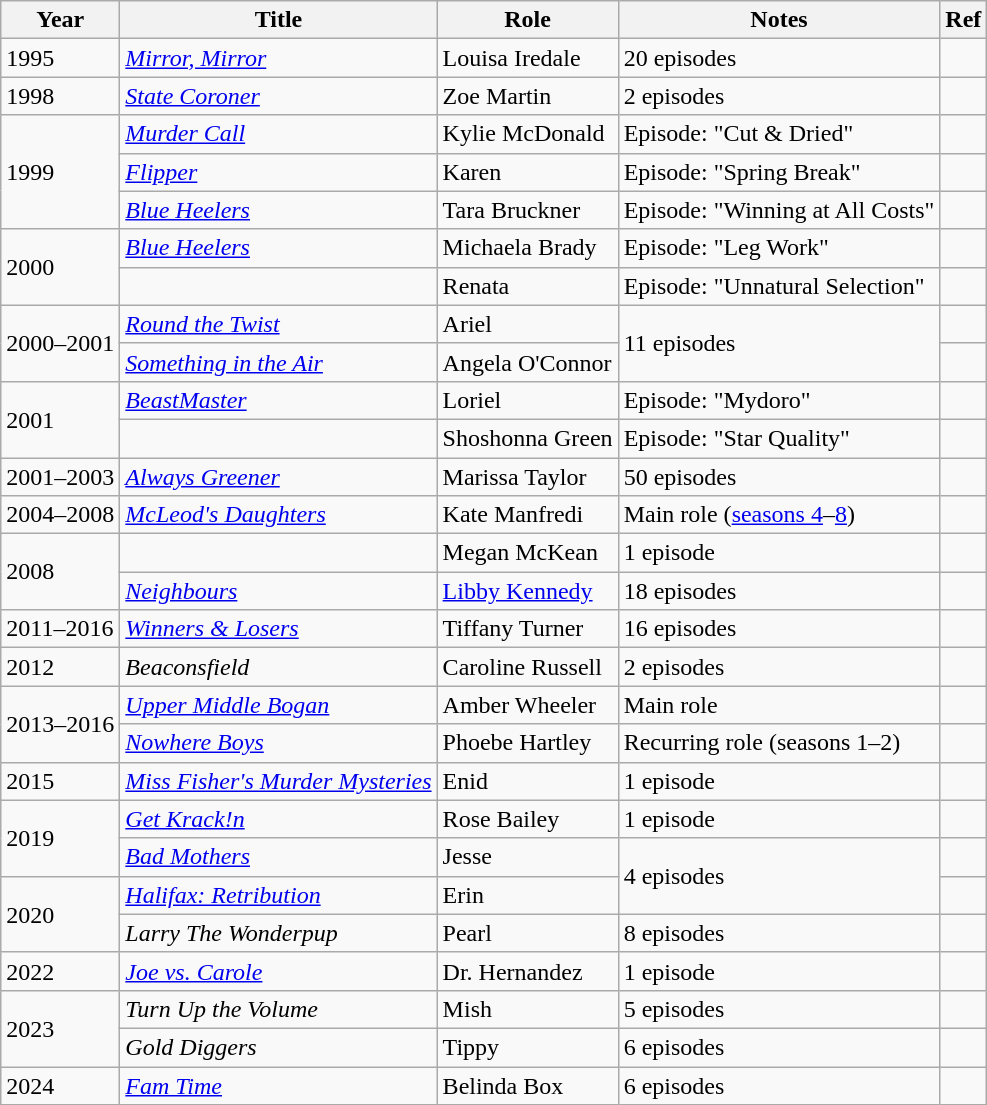<table class="wikitable sortable">
<tr>
<th>Year</th>
<th>Title</th>
<th>Role</th>
<th class="unsortable">Notes</th>
<th>Ref</th>
</tr>
<tr>
<td>1995</td>
<td><em><a href='#'>Mirror, Mirror</a></em></td>
<td>Louisa Iredale</td>
<td>20 episodes</td>
<td></td>
</tr>
<tr>
<td>1998</td>
<td><em><a href='#'>State Coroner</a></em></td>
<td>Zoe Martin</td>
<td>2 episodes</td>
<td></td>
</tr>
<tr>
<td rowspan="3">1999</td>
<td><em><a href='#'>Murder Call</a></em></td>
<td>Kylie McDonald</td>
<td>Episode: "Cut & Dried"</td>
<td></td>
</tr>
<tr>
<td><em><a href='#'>Flipper</a></em></td>
<td>Karen</td>
<td>Episode: "Spring Break"</td>
<td></td>
</tr>
<tr>
<td><em><a href='#'>Blue Heelers</a></em></td>
<td>Tara Bruckner</td>
<td>Episode: "Winning at All Costs"</td>
<td></td>
</tr>
<tr>
<td rowspan="2">2000</td>
<td><em><a href='#'>Blue Heelers</a></em></td>
<td>Michaela Brady</td>
<td>Episode: "Leg Work"</td>
<td></td>
</tr>
<tr>
<td><em></em></td>
<td>Renata</td>
<td>Episode: "Unnatural Selection"</td>
<td></td>
</tr>
<tr>
<td rowspan="2">2000–2001</td>
<td><em><a href='#'>Round the Twist</a></em></td>
<td>Ariel</td>
<td rowspan="2">11 episodes</td>
<td></td>
</tr>
<tr>
<td><em><a href='#'>Something in the Air</a></em></td>
<td>Angela O'Connor</td>
<td></td>
</tr>
<tr>
<td rowspan="2">2001</td>
<td><em><a href='#'>BeastMaster</a></em></td>
<td>Loriel</td>
<td>Episode: "Mydoro"</td>
<td></td>
</tr>
<tr>
<td><em></em></td>
<td>Shoshonna Green</td>
<td>Episode: "Star Quality"</td>
<td></td>
</tr>
<tr>
<td>2001–2003</td>
<td><em><a href='#'>Always Greener</a></em></td>
<td>Marissa Taylor</td>
<td>50 episodes</td>
<td></td>
</tr>
<tr>
<td>2004–2008</td>
<td><em><a href='#'>McLeod's Daughters</a></em></td>
<td>Kate Manfredi</td>
<td>Main role (<a href='#'>seasons 4</a>–<a href='#'>8</a>)</td>
<td></td>
</tr>
<tr>
<td rowspan="2">2008</td>
<td><em></em></td>
<td>Megan McKean</td>
<td>1 episode</td>
<td></td>
</tr>
<tr>
<td><em><a href='#'>Neighbours</a></em></td>
<td><a href='#'>Libby Kennedy</a></td>
<td>18 episodes</td>
<td></td>
</tr>
<tr>
<td>2011–2016</td>
<td><em><a href='#'>Winners & Losers</a></em></td>
<td>Tiffany Turner</td>
<td>16 episodes</td>
<td></td>
</tr>
<tr>
<td>2012</td>
<td><em>Beaconsfield</em></td>
<td>Caroline Russell</td>
<td>2 episodes</td>
<td></td>
</tr>
<tr>
<td rowspan="2">2013–2016</td>
<td><em><a href='#'>Upper Middle Bogan</a></em></td>
<td>Amber Wheeler</td>
<td>Main role</td>
<td></td>
</tr>
<tr>
<td><em><a href='#'>Nowhere Boys</a></em></td>
<td>Phoebe Hartley</td>
<td>Recurring role (seasons 1–2)</td>
<td></td>
</tr>
<tr>
<td>2015</td>
<td><em><a href='#'>Miss Fisher's Murder Mysteries</a></em></td>
<td>Enid</td>
<td>1 episode</td>
<td></td>
</tr>
<tr>
<td rowspan="2">2019</td>
<td><em><a href='#'>Get Krack!n</a></em></td>
<td>Rose Bailey</td>
<td>1 episode</td>
<td></td>
</tr>
<tr>
<td><em><a href='#'>Bad Mothers</a></em></td>
<td>Jesse</td>
<td rowspan="2">4 episodes</td>
<td></td>
</tr>
<tr>
<td rowspan="2">2020</td>
<td><em><a href='#'>Halifax: Retribution</a></em></td>
<td>Erin</td>
<td></td>
</tr>
<tr>
<td><em>Larry The Wonderpup</em></td>
<td>Pearl</td>
<td>8 episodes</td>
<td></td>
</tr>
<tr>
<td>2022</td>
<td><em><a href='#'>Joe vs. Carole</a> </em></td>
<td>Dr. Hernandez</td>
<td>1 episode</td>
<td></td>
</tr>
<tr>
<td rowspan="2">2023</td>
<td><em>Turn Up the Volume</em></td>
<td>Mish</td>
<td>5 episodes</td>
<td></td>
</tr>
<tr>
<td><em>Gold Diggers</em></td>
<td>Tippy</td>
<td>6 episodes</td>
<td></td>
</tr>
<tr>
<td>2024</td>
<td><em><a href='#'>Fam Time</a></em></td>
<td>Belinda Box</td>
<td>6 episodes</td>
<td></td>
</tr>
</table>
